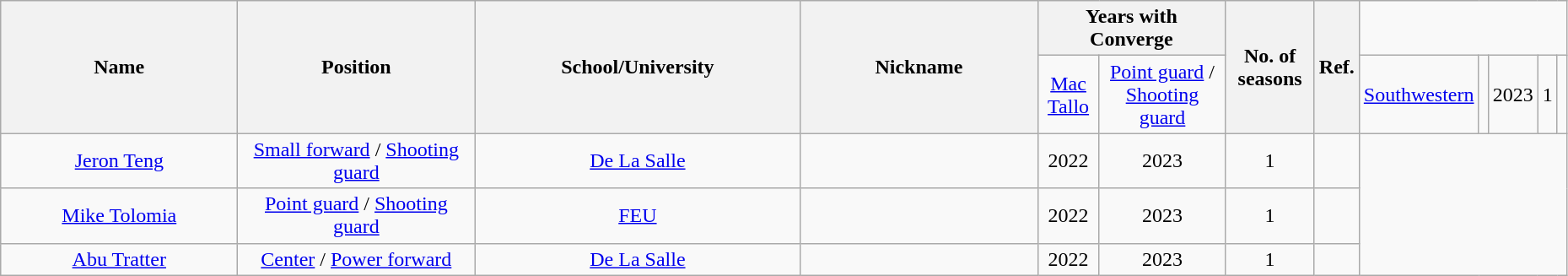<table class="wikitable sortable" style="text-align:center" width="98%">
<tr>
<th style="width:180px;" rowspan="2">Name</th>
<th style="width:180px;" rowspan="2">Position</th>
<th style="width:250px;" rowspan="2">School/University</th>
<th style="width:180px;" rowspan="2">Nickname</th>
<th style="width:180px; text-align:center;" colspan="2">Years with Converge</th>
<th rowspan="2">No. of seasons</th>
<th rowspan="2"; class=unsortable>Ref.</th>
</tr>
<tr>
<td><a href='#'>Mac Tallo</a></td>
<td><a href='#'>Point guard</a> / <a href='#'>Shooting guard</a></td>
<td><a href='#'>Southwestern</a></td>
<td></td>
<td colspan="2">2023</td>
<td>1</td>
<td></td>
</tr>
<tr>
<td><a href='#'>Jeron Teng</a></td>
<td><a href='#'>Small forward</a> / <a href='#'>Shooting guard</a></td>
<td><a href='#'>De La Salle</a></td>
<td></td>
<td>2022</td>
<td>2023</td>
<td>1</td>
<td></td>
</tr>
<tr>
<td><a href='#'>Mike Tolomia</a></td>
<td><a href='#'>Point guard</a> / <a href='#'>Shooting guard</a></td>
<td><a href='#'>FEU</a></td>
<td></td>
<td>2022</td>
<td>2023</td>
<td>1</td>
<td></td>
</tr>
<tr>
<td><a href='#'>Abu Tratter</a></td>
<td><a href='#'>Center</a> / <a href='#'>Power forward</a></td>
<td><a href='#'>De La Salle</a></td>
<td></td>
<td>2022</td>
<td>2023</td>
<td>1</td>
<td></td>
</tr>
</table>
